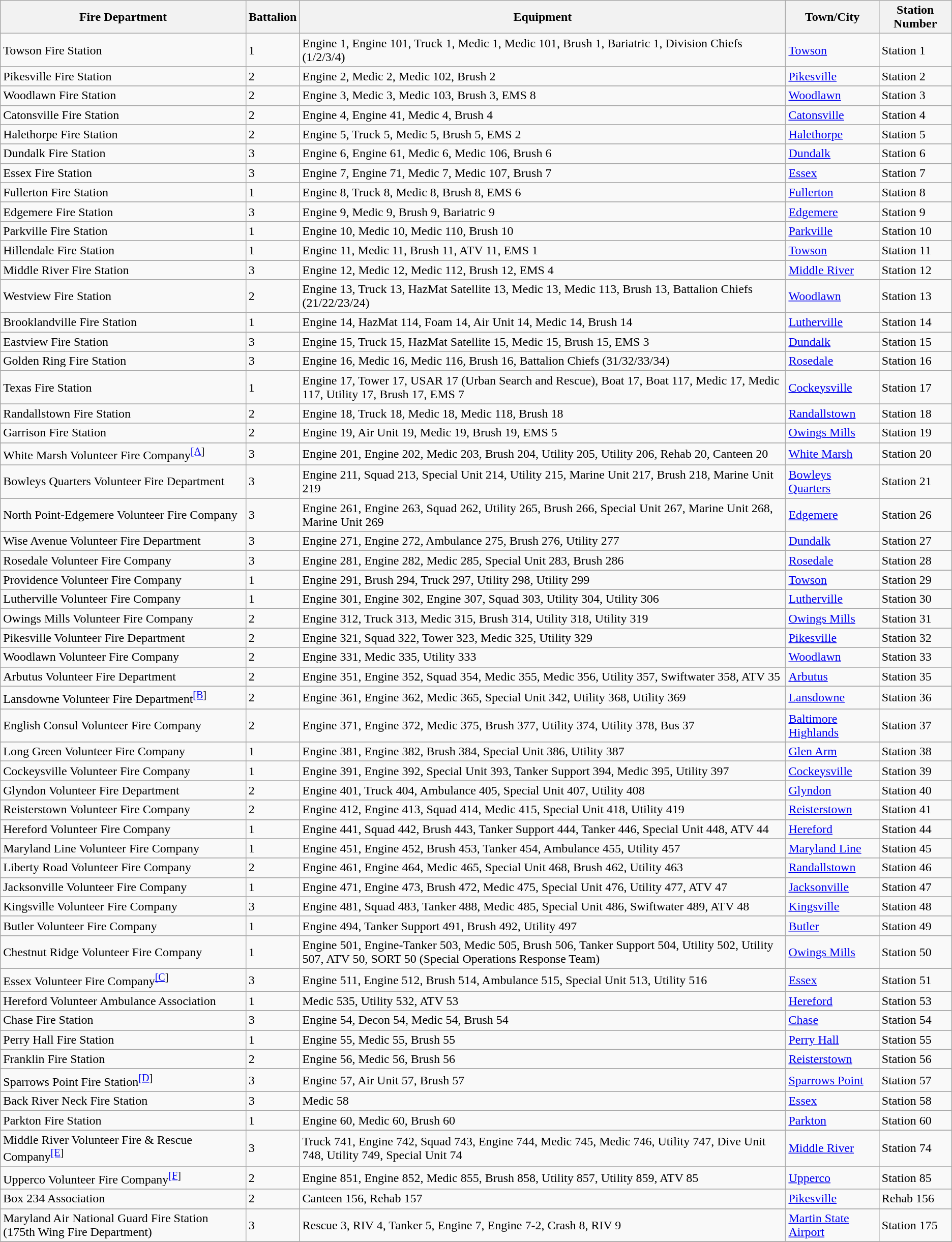<table class="wikitable">
<tr>
<th>Fire Department</th>
<th>Battalion</th>
<th>Equipment</th>
<th>Town/City</th>
<th>Station Number</th>
</tr>
<tr>
<td>Towson Fire Station</td>
<td>1</td>
<td>Engine 1, Engine 101, Truck 1, Medic 1, Medic 101, Brush 1, Bariatric 1, Division Chiefs (1/2/3/4)</td>
<td><a href='#'>Towson</a></td>
<td>Station 1</td>
</tr>
<tr>
</tr>
<tr>
<td>Pikesville Fire Station</td>
<td>2</td>
<td>Engine 2, Medic 2, Medic 102, Brush 2</td>
<td><a href='#'>Pikesville</a></td>
<td>Station 2</td>
</tr>
<tr>
</tr>
<tr>
<td>Woodlawn Fire Station</td>
<td>2</td>
<td>Engine 3, Medic 3, Medic 103, Brush 3, EMS 8</td>
<td><a href='#'>Woodlawn</a></td>
<td>Station 3</td>
</tr>
<tr>
</tr>
<tr>
<td>Catonsville Fire Station</td>
<td>2</td>
<td>Engine 4, Engine 41, Medic 4, Brush 4</td>
<td><a href='#'>Catonsville</a></td>
<td>Station 4</td>
</tr>
<tr>
</tr>
<tr>
<td>Halethorpe Fire Station</td>
<td>2</td>
<td>Engine 5, Truck 5, Medic 5, Brush 5, EMS 2</td>
<td><a href='#'>Halethorpe</a></td>
<td>Station 5</td>
</tr>
<tr>
</tr>
<tr>
<td>Dundalk Fire Station</td>
<td>3</td>
<td>Engine 6, Engine 61, Medic 6, Medic 106, Brush 6</td>
<td><a href='#'>Dundalk</a></td>
<td>Station 6</td>
</tr>
<tr>
</tr>
<tr>
<td>Essex Fire Station</td>
<td>3</td>
<td>Engine 7, Engine 71, Medic 7, Medic 107, Brush 7</td>
<td><a href='#'>Essex</a></td>
<td>Station 7</td>
</tr>
<tr>
</tr>
<tr>
<td>Fullerton Fire Station</td>
<td>1</td>
<td>Engine 8, Truck 8, Medic 8, Brush 8, EMS 6</td>
<td><a href='#'>Fullerton</a></td>
<td>Station 8</td>
</tr>
<tr>
</tr>
<tr>
<td>Edgemere Fire Station</td>
<td>3</td>
<td>Engine 9, Medic 9, Brush 9, Bariatric 9</td>
<td><a href='#'>Edgemere</a></td>
<td>Station 9</td>
</tr>
<tr>
</tr>
<tr>
<td>Parkville Fire Station</td>
<td>1</td>
<td>Engine 10, Medic 10, Medic 110, Brush 10</td>
<td><a href='#'>Parkville</a></td>
<td>Station 10</td>
</tr>
<tr>
</tr>
<tr>
<td>Hillendale Fire Station</td>
<td>1</td>
<td>Engine 11, Medic 11, Brush 11, ATV 11, EMS 1</td>
<td><a href='#'>Towson</a></td>
<td>Station 11</td>
</tr>
<tr>
</tr>
<tr>
<td>Middle River Fire Station</td>
<td>3</td>
<td>Engine 12, Medic 12, Medic 112, Brush 12, EMS 4</td>
<td><a href='#'>Middle River</a></td>
<td>Station 12</td>
</tr>
<tr>
</tr>
<tr>
<td>Westview Fire Station</td>
<td>2</td>
<td>Engine 13, Truck 13, HazMat Satellite 13, Medic 13, Medic 113, Brush 13, Battalion Chiefs (21/22/23/24)</td>
<td><a href='#'>Woodlawn</a></td>
<td>Station 13</td>
</tr>
<tr>
</tr>
<tr>
<td>Brooklandville Fire Station</td>
<td>1</td>
<td>Engine 14, HazMat 114, Foam 14, Air Unit 14, Medic 14, Brush 14</td>
<td><a href='#'>Lutherville</a></td>
<td>Station 14</td>
</tr>
<tr>
</tr>
<tr>
<td>Eastview Fire Station</td>
<td>3</td>
<td>Engine 15, Truck 15, HazMat Satellite 15, Medic 15, Brush 15, EMS 3</td>
<td><a href='#'>Dundalk</a></td>
<td>Station 15</td>
</tr>
<tr>
</tr>
<tr>
<td>Golden Ring Fire Station</td>
<td>3</td>
<td>Engine 16, Medic 16, Medic 116, Brush 16, Battalion Chiefs (31/32/33/34)</td>
<td><a href='#'>Rosedale</a></td>
<td>Station 16</td>
</tr>
<tr>
</tr>
<tr>
<td>Texas Fire Station</td>
<td>1</td>
<td>Engine 17, Tower 17, USAR 17 (Urban Search and Rescue), Boat 17, Boat 117, Medic 17, Medic 117, Utility 17, Brush 17, EMS 7</td>
<td><a href='#'>Cockeysville</a></td>
<td>Station 17</td>
</tr>
<tr>
</tr>
<tr>
<td>Randallstown Fire Station</td>
<td>2</td>
<td>Engine 18, Truck 18, Medic 18, Medic 118, Brush 18</td>
<td><a href='#'>Randallstown</a></td>
<td>Station 18</td>
</tr>
<tr>
</tr>
<tr>
<td>Garrison Fire Station</td>
<td>2</td>
<td>Engine 19, Air Unit 19, Medic 19, Brush 19, EMS 5</td>
<td><a href='#'>Owings Mills</a></td>
<td>Station 19</td>
</tr>
<tr>
</tr>
<tr>
<td>White Marsh Volunteer Fire Company<sup><a href='#'>[A</a>]</sup></td>
<td>3</td>
<td>Engine 201, Engine 202, Medic 203, Brush 204, Utility 205, Utility 206, Rehab 20, Canteen 20</td>
<td><a href='#'>White Marsh</a></td>
<td>Station 20</td>
</tr>
<tr>
</tr>
<tr>
<td>Bowleys Quarters Volunteer Fire Department</td>
<td>3</td>
<td>Engine 211, Squad 213, Special Unit 214, Utility 215, Marine Unit 217, Brush 218, Marine Unit 219</td>
<td><a href='#'>Bowleys Quarters</a></td>
<td>Station 21</td>
</tr>
<tr>
</tr>
<tr>
<td>North Point-Edgemere Volunteer Fire Company</td>
<td>3</td>
<td>Engine 261, Engine 263, Squad 262, Utility 265, Brush 266, Special Unit 267, Marine Unit 268, Marine Unit 269</td>
<td><a href='#'>Edgemere</a></td>
<td>Station 26</td>
</tr>
<tr>
</tr>
<tr>
<td>Wise Avenue Volunteer Fire Department</td>
<td>3</td>
<td>Engine 271, Engine 272, Ambulance 275, Brush 276, Utility 277</td>
<td><a href='#'>Dundalk</a></td>
<td>Station 27</td>
</tr>
<tr>
</tr>
<tr>
<td>Rosedale Volunteer Fire Company</td>
<td>3</td>
<td>Engine 281, Engine 282, Medic 285, Special Unit 283, Brush 286</td>
<td><a href='#'>Rosedale</a></td>
<td>Station 28</td>
</tr>
<tr>
</tr>
<tr>
<td>Providence Volunteer Fire Company</td>
<td>1</td>
<td>Engine 291, Brush 294, Truck 297, Utility 298, Utility 299</td>
<td><a href='#'>Towson</a></td>
<td>Station 29</td>
</tr>
<tr>
</tr>
<tr>
<td>Lutherville Volunteer Fire Company</td>
<td>1</td>
<td>Engine 301, Engine 302, Engine 307, Squad 303, Utility 304, Utility 306</td>
<td><a href='#'>Lutherville</a></td>
<td>Station 30</td>
</tr>
<tr>
</tr>
<tr>
<td>Owings Mills Volunteer Fire Company</td>
<td>2</td>
<td>Engine 312, Truck 313, Medic 315, Brush 314, Utility 318, Utility 319</td>
<td><a href='#'>Owings Mills</a></td>
<td>Station 31</td>
</tr>
<tr>
</tr>
<tr>
<td>Pikesville Volunteer Fire Department</td>
<td>2</td>
<td>Engine 321, Squad 322, Tower 323, Medic 325, Utility 329</td>
<td><a href='#'>Pikesville</a></td>
<td>Station 32</td>
</tr>
<tr>
</tr>
<tr>
<td>Woodlawn Volunteer Fire Company</td>
<td>2</td>
<td>Engine 331, Medic 335, Utility 333</td>
<td><a href='#'>Woodlawn</a></td>
<td>Station 33</td>
</tr>
<tr>
</tr>
<tr>
<td>Arbutus Volunteer Fire Department</td>
<td>2</td>
<td>Engine 351, Engine 352, Squad 354, Medic 355, Medic 356, Utility 357, Swiftwater 358, ATV 35</td>
<td><a href='#'>Arbutus</a></td>
<td>Station 35</td>
</tr>
<tr>
</tr>
<tr>
<td>Lansdowne Volunteer Fire Department<sup><a href='#'>[B</a>]</sup></td>
<td>2</td>
<td>Engine 361, Engine 362, Medic 365, Special Unit 342, Utility 368, Utility 369</td>
<td><a href='#'>Lansdowne</a></td>
<td>Station 36</td>
</tr>
<tr>
</tr>
<tr>
<td>English Consul Volunteer Fire Company</td>
<td>2</td>
<td>Engine 371, Engine 372, Medic 375, Brush 377, Utility 374, Utility 378, Bus 37</td>
<td><a href='#'>Baltimore Highlands</a></td>
<td>Station 37</td>
</tr>
<tr>
</tr>
<tr>
<td>Long Green Volunteer Fire Company</td>
<td>1</td>
<td>Engine 381, Engine 382, Brush 384, Special Unit 386, Utility 387</td>
<td><a href='#'>Glen Arm</a></td>
<td>Station 38</td>
</tr>
<tr>
</tr>
<tr>
<td>Cockeysville Volunteer Fire Company</td>
<td>1</td>
<td>Engine 391, Engine 392, Special Unit 393, Tanker Support 394, Medic 395, Utility 397</td>
<td><a href='#'>Cockeysville</a></td>
<td>Station 39</td>
</tr>
<tr>
</tr>
<tr>
<td>Glyndon Volunteer Fire Department</td>
<td>2</td>
<td>Engine 401, Truck 404, Ambulance 405, Special Unit 407, Utility 408</td>
<td><a href='#'>Glyndon</a></td>
<td>Station 40</td>
</tr>
<tr>
</tr>
<tr>
<td>Reisterstown Volunteer Fire Company</td>
<td>2</td>
<td>Engine 412, Engine 413, Squad 414, Medic 415, Special Unit 418, Utility 419</td>
<td><a href='#'>Reisterstown</a></td>
<td>Station 41</td>
</tr>
<tr>
</tr>
<tr>
<td>Hereford Volunteer Fire Company</td>
<td>1</td>
<td>Engine 441, Squad 442, Brush 443, Tanker Support 444, Tanker 446, Special Unit 448, ATV 44</td>
<td><a href='#'>Hereford</a></td>
<td>Station 44</td>
</tr>
<tr>
</tr>
<tr>
<td>Maryland Line Volunteer Fire Company</td>
<td>1</td>
<td>Engine 451, Engine 452, Brush 453, Tanker 454, Ambulance 455, Utility 457</td>
<td><a href='#'>Maryland Line</a></td>
<td>Station 45</td>
</tr>
<tr>
</tr>
<tr>
<td>Liberty Road Volunteer Fire Company</td>
<td>2</td>
<td>Engine 461, Engine 464, Medic 465, Special Unit 468, Brush 462, Utility 463</td>
<td><a href='#'>Randallstown</a></td>
<td>Station 46</td>
</tr>
<tr>
</tr>
<tr>
<td>Jacksonville Volunteer Fire Company</td>
<td>1</td>
<td>Engine 471, Engine 473, Brush 472, Medic 475, Special Unit 476, Utility 477, ATV 47</td>
<td><a href='#'>Jacksonville</a></td>
<td>Station 47</td>
</tr>
<tr>
</tr>
<tr>
<td>Kingsville Volunteer Fire Company</td>
<td>3</td>
<td>Engine 481, Squad 483, Tanker 488, Medic 485, Special Unit 486, Swiftwater 489, ATV 48</td>
<td><a href='#'>Kingsville</a></td>
<td>Station 48</td>
</tr>
<tr>
</tr>
<tr>
<td>Butler Volunteer Fire Company</td>
<td>1</td>
<td>Engine 494, Tanker Support 491, Brush 492, Utility 497</td>
<td><a href='#'>Butler</a></td>
<td>Station 49</td>
</tr>
<tr>
</tr>
<tr>
<td>Chestnut Ridge Volunteer Fire Company</td>
<td>1</td>
<td>Engine 501, Engine-Tanker 503, Medic 505, Brush 506, Tanker Support 504, Utility 502, Utility 507, ATV 50, SORT 50 (Special Operations Response Team)</td>
<td><a href='#'>Owings Mills</a></td>
<td>Station 50</td>
</tr>
<tr>
</tr>
<tr>
<td>Essex Volunteer Fire Company<sup><a href='#'>[C</a>]</sup></td>
<td>3</td>
<td>Engine 511, Engine 512, Brush 514, Ambulance 515, Special Unit 513, Utility 516</td>
<td><a href='#'>Essex</a></td>
<td>Station 51</td>
</tr>
<tr>
</tr>
<tr>
<td>Hereford Volunteer Ambulance Association</td>
<td>1</td>
<td>Medic 535, Utility 532, ATV 53</td>
<td><a href='#'>Hereford</a></td>
<td>Station 53</td>
</tr>
<tr>
</tr>
<tr>
<td>Chase Fire Station</td>
<td>3</td>
<td>Engine 54, Decon 54, Medic 54, Brush 54</td>
<td><a href='#'>Chase</a></td>
<td>Station 54</td>
</tr>
<tr>
</tr>
<tr>
<td>Perry Hall Fire Station</td>
<td>1</td>
<td>Engine 55, Medic 55, Brush 55</td>
<td><a href='#'>Perry Hall</a></td>
<td>Station 55</td>
</tr>
<tr>
</tr>
<tr>
<td>Franklin Fire Station</td>
<td>2</td>
<td>Engine 56, Medic 56, Brush 56</td>
<td><a href='#'>Reisterstown</a></td>
<td>Station 56</td>
</tr>
<tr>
</tr>
<tr>
<td>Sparrows Point Fire Station<sup><a href='#'>[D</a>]</sup></td>
<td>3</td>
<td>Engine 57, Air Unit 57, Brush 57</td>
<td><a href='#'>Sparrows Point</a></td>
<td>Station 57</td>
</tr>
<tr>
</tr>
<tr>
<td>Back River Neck Fire Station</td>
<td>3</td>
<td>Medic 58</td>
<td><a href='#'>Essex</a></td>
<td>Station 58</td>
</tr>
<tr>
</tr>
<tr>
<td>Parkton Fire Station</td>
<td>1</td>
<td>Engine 60, Medic 60, Brush 60</td>
<td><a href='#'>Parkton</a></td>
<td>Station 60</td>
</tr>
<tr>
</tr>
<tr>
<td>Middle River Volunteer Fire & Rescue Company<sup><a href='#'>[E</a>]</sup></td>
<td>3</td>
<td>Truck 741, Engine 742, Squad 743, Engine 744, Medic 745, Medic 746, Utility 747, Dive Unit 748, Utility 749, Special Unit 74</td>
<td><a href='#'>Middle River</a></td>
<td>Station 74</td>
</tr>
<tr>
</tr>
<tr>
<td>Upperco Volunteer Fire Company<sup><a href='#'>[F</a>]</sup></td>
<td>2</td>
<td>Engine 851, Engine 852, Medic 855, Brush 858, Utility 857, Utility 859, ATV 85</td>
<td><a href='#'>Upperco</a></td>
<td>Station 85</td>
</tr>
<tr>
</tr>
<tr>
<td>Box 234 Association</td>
<td>2</td>
<td>Canteen 156, Rehab 157</td>
<td><a href='#'>Pikesville</a></td>
<td>Rehab 156</td>
</tr>
<tr>
</tr>
<tr>
<td>Maryland Air National Guard Fire Station (175th Wing Fire Department)</td>
<td>3</td>
<td>Rescue 3, RIV 4, Tanker 5, Engine 7, Engine 7-2, Crash 8, RIV 9</td>
<td><a href='#'>Martin State Airport</a></td>
<td>Station 175</td>
</tr>
<tr>
</tr>
<tr>
</tr>
</table>
